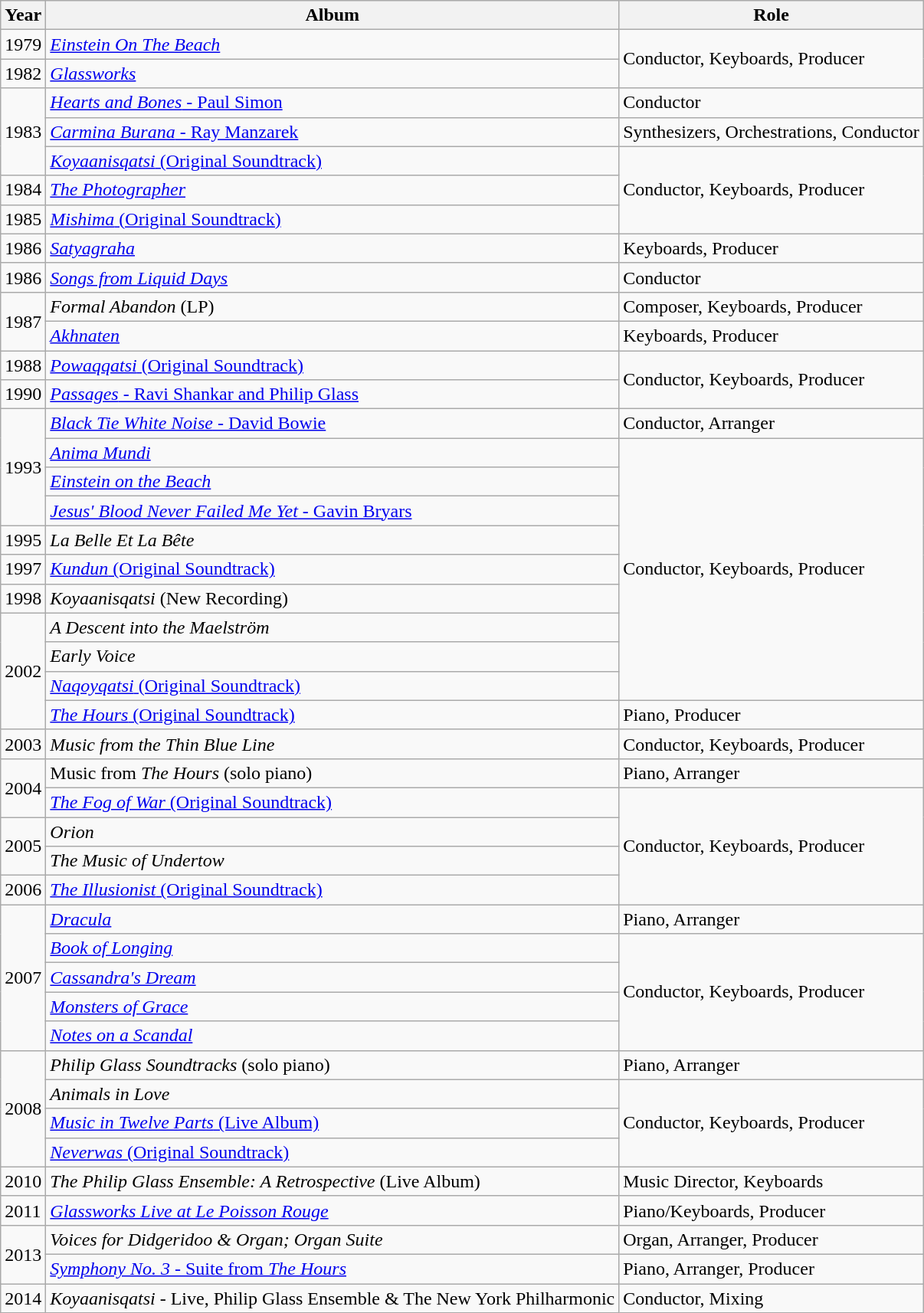<table class="wikitable sortable">
<tr>
<th>Year</th>
<th>Album</th>
<th>Role</th>
</tr>
<tr>
<td>1979</td>
<td><em><a href='#'>Einstein On The Beach</a></em></td>
<td rowspan="2">Conductor, Keyboards, Producer</td>
</tr>
<tr>
<td>1982</td>
<td><em><a href='#'>Glassworks</a></em></td>
</tr>
<tr>
<td rowspan="3">1983</td>
<td><a href='#'><em>Hearts and Bones</em> - Paul Simon</a></td>
<td>Conductor</td>
</tr>
<tr>
<td><a href='#'><em>Carmina Burana</em> - Ray Manzarek</a></td>
<td>Synthesizers, Orchestrations, Conductor</td>
</tr>
<tr>
<td><a href='#'><em>Koyaanisqatsi</em> (Original Soundtrack)</a></td>
<td rowspan="3">Conductor, Keyboards, Producer</td>
</tr>
<tr>
<td>1984</td>
<td><em><a href='#'>The Photographer</a></em></td>
</tr>
<tr>
<td>1985</td>
<td><a href='#'><em>Mishima</em> (Original Soundtrack)</a></td>
</tr>
<tr>
<td>1986</td>
<td><a href='#'><em>Satyagraha</em></a></td>
<td>Keyboards, Producer</td>
</tr>
<tr>
<td>1986</td>
<td><em><a href='#'>Songs from Liquid Days</a></em></td>
<td>Conductor</td>
</tr>
<tr>
<td rowspan="2">1987</td>
<td><em>Formal Abandon</em> (LP)</td>
<td>Composer, Keyboards, Producer</td>
</tr>
<tr>
<td><a href='#'><em>Akhnaten</em></a></td>
<td>Keyboards, Producer</td>
</tr>
<tr>
<td>1988</td>
<td><a href='#'><em>Powaqqatsi</em> (Original Soundtrack)</a></td>
<td rowspan="2">Conductor, Keyboards, Producer</td>
</tr>
<tr>
<td>1990</td>
<td><a href='#'><em>Passages</em> - Ravi Shankar and Philip Glass</a></td>
</tr>
<tr>
<td rowspan="4">1993</td>
<td><a href='#'><em>Black Tie White Noise</em> - David Bowie</a></td>
<td>Conductor, Arranger</td>
</tr>
<tr>
<td><a href='#'><em>Anima Mundi</em></a></td>
<td rowspan="9">Conductor, Keyboards, Producer</td>
</tr>
<tr>
<td><em><a href='#'>Einstein on the Beach</a></em></td>
</tr>
<tr>
<td><a href='#'><em>Jesus' Blood Never Failed Me Yet</em> - Gavin Bryars</a></td>
</tr>
<tr>
<td>1995</td>
<td><em>La Belle Et La Bête</em></td>
</tr>
<tr>
<td>1997</td>
<td><a href='#'><em>Kundun</em> (Original Soundtrack)</a></td>
</tr>
<tr>
<td>1998</td>
<td><em>Koyaanisqatsi</em> (New Recording)</td>
</tr>
<tr>
<td rowspan="4">2002</td>
<td><em>A Descent into the Maelström</em></td>
</tr>
<tr>
<td><em>Early Voice</em></td>
</tr>
<tr>
<td><a href='#'><em>Naqoyqatsi</em> (Original Soundtrack)</a></td>
</tr>
<tr>
<td><a href='#'><em>The Hours</em> (Original Soundtrack)</a></td>
<td>Piano, Producer</td>
</tr>
<tr>
<td>2003</td>
<td><em>Music from the Thin Blue Line</em></td>
<td>Conductor, Keyboards, Producer</td>
</tr>
<tr>
<td rowspan="2">2004</td>
<td>Music from <em>The Hours</em> (solo piano)</td>
<td>Piano, Arranger</td>
</tr>
<tr>
<td><a href='#'><em>The Fog of War</em> (Original Soundtrack)</a></td>
<td rowspan="4">Conductor, Keyboards, Producer</td>
</tr>
<tr>
<td rowspan="2">2005</td>
<td><em>Orion</em></td>
</tr>
<tr>
<td><em>The Music of Undertow</em></td>
</tr>
<tr>
<td>2006</td>
<td><a href='#'><em>The Illusionist</em> (Original Soundtrack)</a></td>
</tr>
<tr>
<td rowspan="5">2007</td>
<td><a href='#'><em>Dracula</em></a></td>
<td>Piano, Arranger</td>
</tr>
<tr>
<td><em><a href='#'>Book of Longing</a></em></td>
<td rowspan="4">Conductor, Keyboards, Producer</td>
</tr>
<tr>
<td><em><a href='#'>Cassandra's Dream</a></em></td>
</tr>
<tr>
<td><em><a href='#'>Monsters of Grace</a></em></td>
</tr>
<tr>
<td><a href='#'><em>Notes on a Scandal</em></a></td>
</tr>
<tr>
<td rowspan="4">2008</td>
<td><em>Philip Glass Soundtracks</em> (solo piano)</td>
<td>Piano, Arranger</td>
</tr>
<tr>
<td><em>Animals in Love</em></td>
<td rowspan="3">Conductor, Keyboards, Producer</td>
</tr>
<tr>
<td><a href='#'><em>Music in Twelve Parts</em> (Live Album)</a></td>
</tr>
<tr>
<td><a href='#'><em>Neverwas</em> (Original Soundtrack)</a></td>
</tr>
<tr>
<td>2010</td>
<td><em>The Philip Glass Ensemble: A Retrospective</em> (Live Album)</td>
<td>Music Director, Keyboards</td>
</tr>
<tr>
<td>2011</td>
<td><a href='#'><em>Glassworks Live at Le Poisson Rouge</em></a></td>
<td>Piano/Keyboards, Producer</td>
</tr>
<tr>
<td rowspan="2">2013</td>
<td><em>Voices for Didgeridoo & Organ; Organ Suite</em></td>
<td>Organ, Arranger, Producer</td>
</tr>
<tr>
<td><a href='#'><em>Symphony No. 3</em> - Suite from <em>The Hours</em></a></td>
<td>Piano, Arranger, Producer</td>
</tr>
<tr>
<td>2014</td>
<td><em>Koyaanisqatsi</em> - Live, Philip Glass Ensemble & The New York Philharmonic</td>
<td>Conductor, Mixing</td>
</tr>
</table>
